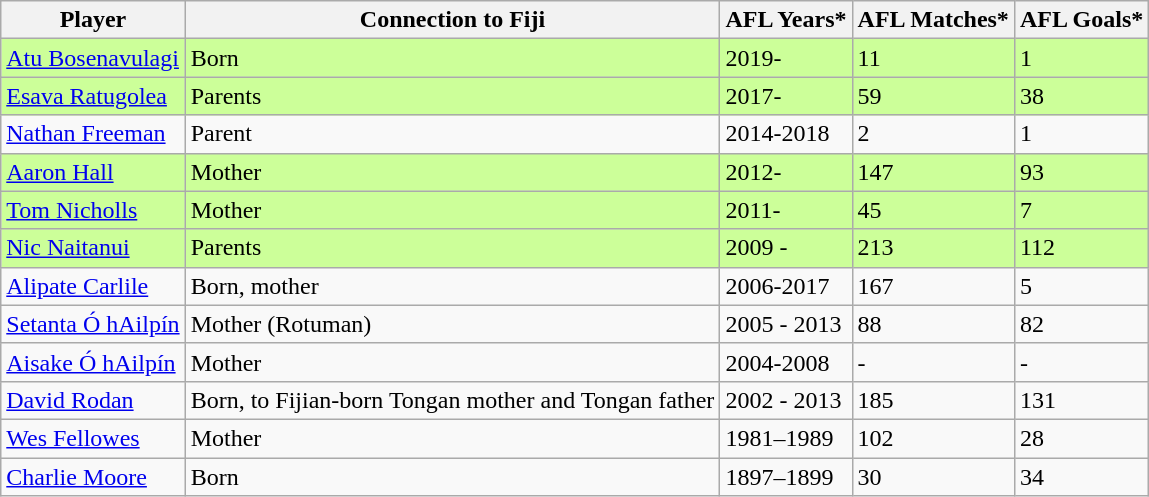<table class="wikitable sortable">
<tr>
<th>Player</th>
<th>Connection to Fiji</th>
<th>AFL Years*</th>
<th>AFL Matches*</th>
<th>AFL Goals*</th>
</tr>
<tr bgcolor="#CCFF99">
<td><a href='#'>Atu Bosenavulagi</a></td>
<td>Born</td>
<td>2019-</td>
<td>11</td>
<td>1</td>
</tr>
<tr bgcolor="#CCFF99">
<td><a href='#'>Esava Ratugolea</a></td>
<td>Parents</td>
<td>2017-</td>
<td>59</td>
<td>38</td>
</tr>
<tr>
<td><a href='#'>Nathan Freeman</a></td>
<td>Parent</td>
<td>2014-2018</td>
<td>2</td>
<td>1</td>
</tr>
<tr bgcolor="#CCFF99">
<td><a href='#'>Aaron Hall</a></td>
<td>Mother</td>
<td>2012-</td>
<td>147</td>
<td>93</td>
</tr>
<tr bgcolor="#CCFF99">
<td><a href='#'>Tom Nicholls</a></td>
<td>Mother</td>
<td>2011-</td>
<td>45</td>
<td>7</td>
</tr>
<tr bgcolor="#CCFF99">
<td><a href='#'>Nic Naitanui</a></td>
<td>Parents</td>
<td>2009 -</td>
<td>213</td>
<td>112</td>
</tr>
<tr>
<td><a href='#'>Alipate Carlile</a></td>
<td>Born, mother</td>
<td>2006-2017</td>
<td>167</td>
<td>5</td>
</tr>
<tr>
<td><a href='#'>Setanta Ó hAilpín</a></td>
<td>Mother (Rotuman)</td>
<td>2005 - 2013</td>
<td>88</td>
<td>82</td>
</tr>
<tr>
<td><a href='#'>Aisake Ó hAilpín</a></td>
<td>Mother</td>
<td>2004-2008</td>
<td>-</td>
<td>-</td>
</tr>
<tr>
<td><a href='#'>David Rodan</a></td>
<td>Born, to Fijian-born Tongan mother and Tongan father</td>
<td>2002 - 2013</td>
<td>185</td>
<td>131</td>
</tr>
<tr>
<td><a href='#'>Wes Fellowes</a></td>
<td>Mother</td>
<td>1981–1989</td>
<td>102</td>
<td>28</td>
</tr>
<tr>
<td><a href='#'>Charlie Moore</a></td>
<td>Born</td>
<td>1897–1899</td>
<td>30</td>
<td>34</td>
</tr>
</table>
